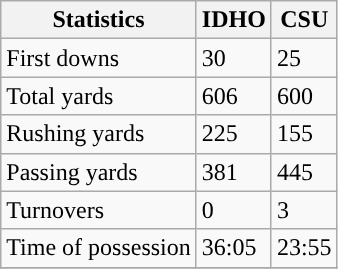<table class="wikitable" style="float: left;">
<tr>
<th>Statistics</th>
<th>IDHO</th>
<th>CSU</th>
</tr>
<tr>
<td>First downs</td>
<td>30</td>
<td>25</td>
</tr>
<tr>
<td>Total yards</td>
<td>606</td>
<td>600</td>
</tr>
<tr>
<td>Rushing yards</td>
<td>225</td>
<td>155</td>
</tr>
<tr>
<td>Passing yards</td>
<td>381</td>
<td>445</td>
</tr>
<tr>
<td>Turnovers</td>
<td>0</td>
<td>3</td>
</tr>
<tr>
<td>Time of possession</td>
<td>36:05</td>
<td>23:55</td>
</tr>
<tr>
</tr>
</table>
